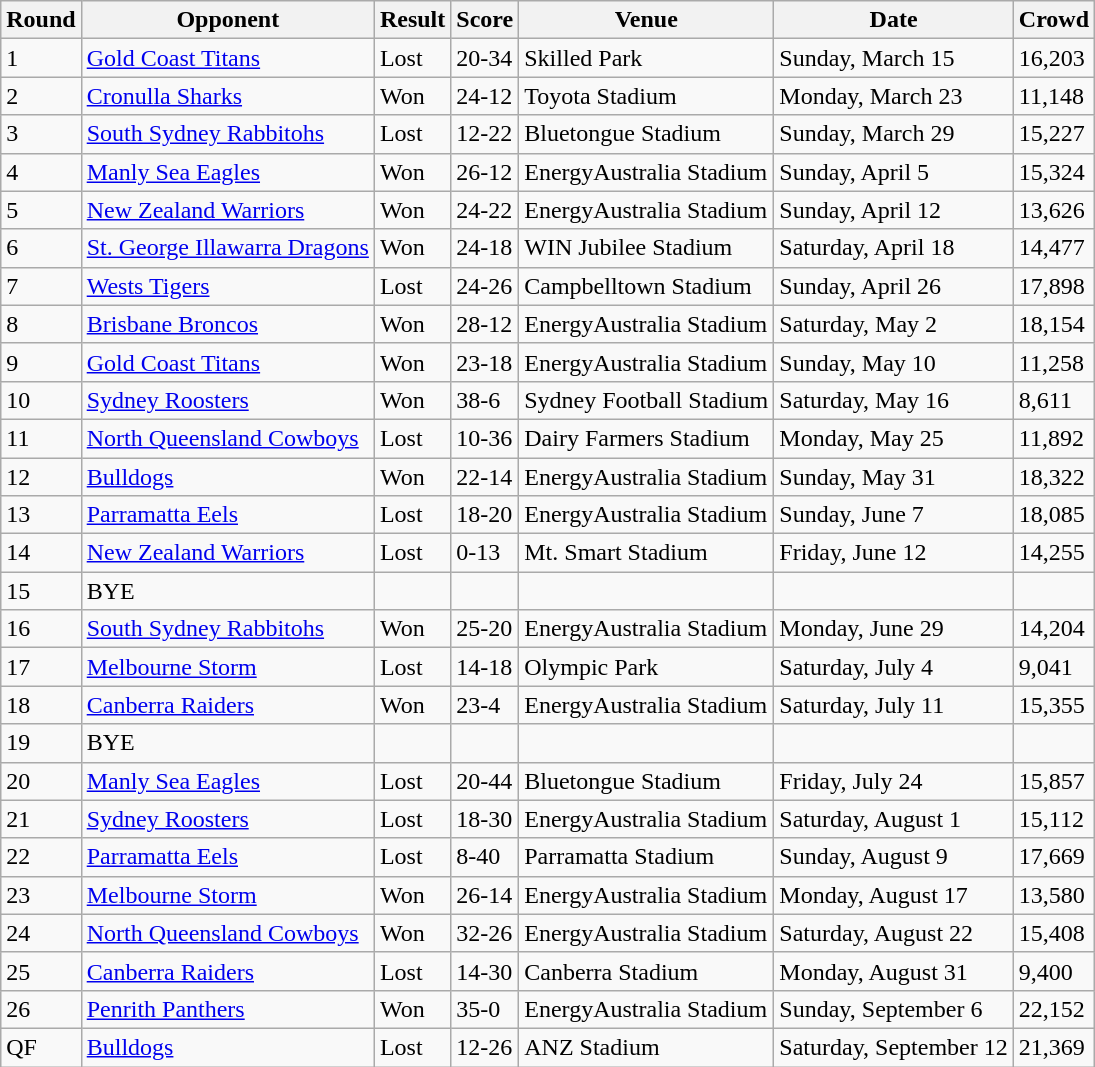<table class="wikitable" style="text-align:left;">
<tr>
<th>Round</th>
<th>Opponent</th>
<th>Result</th>
<th>Score</th>
<th>Venue</th>
<th>Date</th>
<th>Crowd</th>
</tr>
<tr>
<td>1</td>
<td> <a href='#'>Gold Coast Titans</a></td>
<td>Lost</td>
<td>20-34</td>
<td>Skilled Park</td>
<td>Sunday, March 15</td>
<td>16,203</td>
</tr>
<tr>
<td>2</td>
<td> <a href='#'>Cronulla Sharks</a></td>
<td>Won</td>
<td>24-12</td>
<td>Toyota Stadium</td>
<td>Monday, March 23</td>
<td>11,148</td>
</tr>
<tr>
<td>3</td>
<td> <a href='#'>South Sydney Rabbitohs</a></td>
<td>Lost</td>
<td>12-22</td>
<td>Bluetongue Stadium</td>
<td>Sunday, March 29</td>
<td>15,227</td>
</tr>
<tr>
<td>4</td>
<td> <a href='#'>Manly Sea Eagles</a></td>
<td>Won</td>
<td>26-12</td>
<td>EnergyAustralia Stadium</td>
<td>Sunday, April 5</td>
<td>15,324</td>
</tr>
<tr>
<td>5</td>
<td> <a href='#'>New Zealand Warriors</a></td>
<td>Won</td>
<td>24-22</td>
<td>EnergyAustralia Stadium</td>
<td>Sunday, April 12</td>
<td>13,626</td>
</tr>
<tr>
<td>6</td>
<td> <a href='#'>St. George Illawarra Dragons</a></td>
<td>Won</td>
<td>24-18</td>
<td>WIN Jubilee Stadium</td>
<td>Saturday, April 18</td>
<td>14,477</td>
</tr>
<tr>
<td>7</td>
<td> <a href='#'>Wests Tigers</a></td>
<td>Lost</td>
<td>24-26</td>
<td>Campbelltown Stadium</td>
<td>Sunday, April 26</td>
<td>17,898</td>
</tr>
<tr>
<td>8</td>
<td> <a href='#'>Brisbane Broncos</a></td>
<td>Won</td>
<td>28-12</td>
<td>EnergyAustralia Stadium</td>
<td>Saturday, May 2</td>
<td>18,154</td>
</tr>
<tr>
<td>9</td>
<td> <a href='#'>Gold Coast Titans</a></td>
<td>Won</td>
<td>23-18</td>
<td>EnergyAustralia Stadium</td>
<td>Sunday, May 10</td>
<td>11,258</td>
</tr>
<tr>
<td>10</td>
<td> <a href='#'>Sydney Roosters</a></td>
<td>Won</td>
<td>38-6</td>
<td>Sydney Football Stadium</td>
<td>Saturday, May 16</td>
<td>8,611</td>
</tr>
<tr>
<td>11</td>
<td> <a href='#'>North Queensland Cowboys</a></td>
<td>Lost</td>
<td>10-36</td>
<td>Dairy Farmers Stadium</td>
<td>Monday, May 25</td>
<td>11,892</td>
</tr>
<tr>
<td>12</td>
<td> <a href='#'>Bulldogs</a></td>
<td>Won</td>
<td>22-14</td>
<td>EnergyAustralia Stadium</td>
<td>Sunday, May 31</td>
<td>18,322</td>
</tr>
<tr>
<td>13</td>
<td> <a href='#'>Parramatta Eels</a></td>
<td>Lost</td>
<td>18-20</td>
<td>EnergyAustralia Stadium</td>
<td>Sunday, June 7</td>
<td>18,085</td>
</tr>
<tr>
<td>14</td>
<td> <a href='#'>New Zealand Warriors</a></td>
<td>Lost</td>
<td>0-13</td>
<td>Mt. Smart Stadium</td>
<td>Friday, June 12</td>
<td>14,255</td>
</tr>
<tr>
<td>15</td>
<td>BYE</td>
<td></td>
<td></td>
<td></td>
<td></td>
<td></td>
</tr>
<tr>
<td>16</td>
<td> <a href='#'>South Sydney Rabbitohs</a></td>
<td>Won</td>
<td>25-20</td>
<td>EnergyAustralia Stadium</td>
<td>Monday, June 29</td>
<td>14,204</td>
</tr>
<tr>
<td>17</td>
<td> <a href='#'>Melbourne Storm</a></td>
<td>Lost</td>
<td>14-18</td>
<td>Olympic Park</td>
<td>Saturday, July 4</td>
<td>9,041</td>
</tr>
<tr>
<td>18</td>
<td> <a href='#'>Canberra Raiders</a></td>
<td>Won</td>
<td>23-4</td>
<td>EnergyAustralia Stadium</td>
<td>Saturday, July 11</td>
<td>15,355</td>
</tr>
<tr>
<td>19</td>
<td>BYE</td>
<td></td>
<td></td>
<td></td>
<td></td>
<td></td>
</tr>
<tr>
<td>20</td>
<td> <a href='#'>Manly Sea Eagles</a></td>
<td>Lost</td>
<td>20-44</td>
<td>Bluetongue Stadium</td>
<td>Friday, July 24</td>
<td>15,857</td>
</tr>
<tr>
<td>21</td>
<td> <a href='#'>Sydney Roosters</a></td>
<td>Lost</td>
<td>18-30</td>
<td>EnergyAustralia Stadium</td>
<td>Saturday, August 1</td>
<td>15,112</td>
</tr>
<tr>
<td>22</td>
<td> <a href='#'>Parramatta Eels</a></td>
<td>Lost</td>
<td>8-40</td>
<td>Parramatta Stadium</td>
<td>Sunday, August 9</td>
<td>17,669</td>
</tr>
<tr>
<td>23</td>
<td> <a href='#'>Melbourne Storm</a></td>
<td>Won</td>
<td>26-14</td>
<td>EnergyAustralia Stadium</td>
<td>Monday, August 17</td>
<td>13,580</td>
</tr>
<tr>
<td>24</td>
<td> <a href='#'>North Queensland Cowboys</a></td>
<td>Won</td>
<td>32-26</td>
<td>EnergyAustralia Stadium</td>
<td>Saturday, August 22</td>
<td>15,408</td>
</tr>
<tr>
<td>25</td>
<td> <a href='#'>Canberra Raiders</a></td>
<td>Lost</td>
<td>14-30</td>
<td>Canberra Stadium</td>
<td>Monday, August 31</td>
<td>9,400</td>
</tr>
<tr>
<td>26</td>
<td> <a href='#'>Penrith Panthers</a></td>
<td>Won</td>
<td>35-0</td>
<td>EnergyAustralia Stadium</td>
<td>Sunday, September 6</td>
<td>22,152</td>
</tr>
<tr>
<td>QF</td>
<td> <a href='#'>Bulldogs</a></td>
<td>Lost</td>
<td>12-26</td>
<td>ANZ Stadium</td>
<td>Saturday, September 12</td>
<td>21,369</td>
</tr>
</table>
